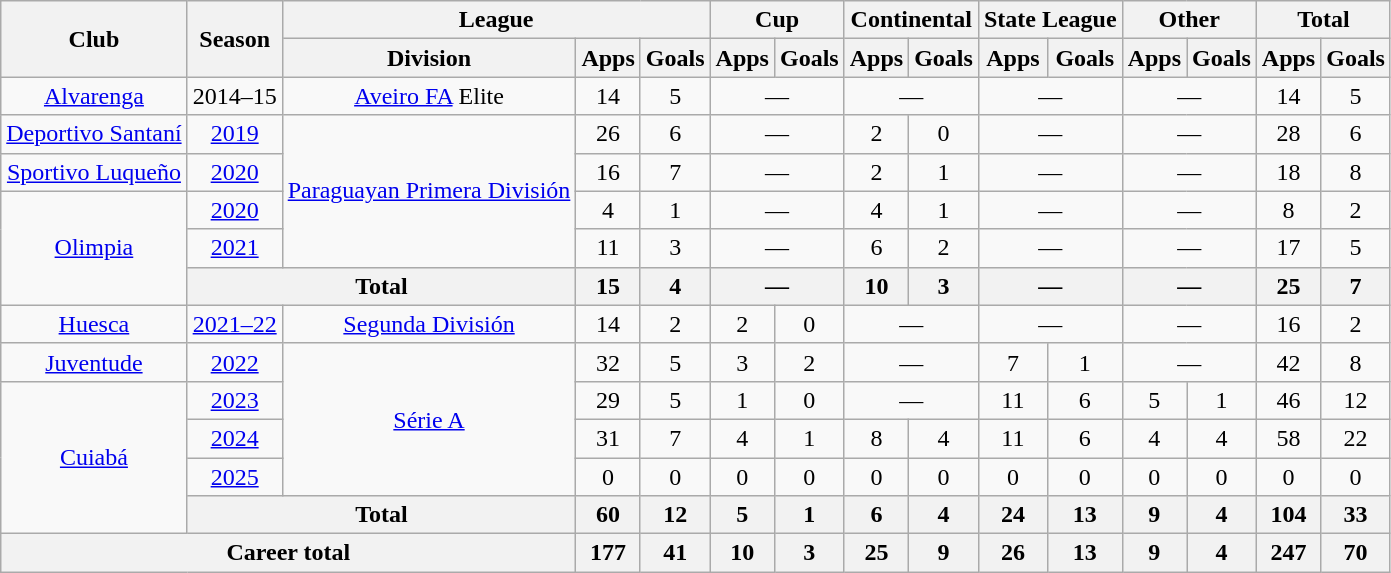<table class="wikitable" style="text-align: center;">
<tr>
<th rowspan="2">Club</th>
<th rowspan="2">Season</th>
<th colspan="3">League</th>
<th colspan="2">Cup</th>
<th colspan="2">Continental</th>
<th colspan="2">State League</th>
<th colspan="2">Other</th>
<th colspan="2">Total</th>
</tr>
<tr>
<th>Division</th>
<th>Apps</th>
<th>Goals</th>
<th>Apps</th>
<th>Goals</th>
<th>Apps</th>
<th>Goals</th>
<th>Apps</th>
<th>Goals</th>
<th>Apps</th>
<th>Goals</th>
<th>Apps</th>
<th>Goals</th>
</tr>
<tr>
<td><a href='#'>Alvarenga</a></td>
<td>2014–15</td>
<td><a href='#'>Aveiro FA</a> Elite</td>
<td>14</td>
<td>5</td>
<td colspan="2">—</td>
<td colspan="2">—</td>
<td colspan="2">—</td>
<td colspan="2">—</td>
<td>14</td>
<td>5</td>
</tr>
<tr>
<td><a href='#'>Deportivo Santaní</a></td>
<td><a href='#'>2019</a></td>
<td rowspan="4"><a href='#'>Paraguayan Primera División</a></td>
<td>26</td>
<td>6</td>
<td colspan="2">—</td>
<td>2</td>
<td>0</td>
<td colspan="2">—</td>
<td colspan="2">—</td>
<td>28</td>
<td>6</td>
</tr>
<tr>
<td><a href='#'>Sportivo Luqueño</a></td>
<td><a href='#'>2020</a></td>
<td>16</td>
<td>7</td>
<td colspan="2">—</td>
<td>2</td>
<td>1</td>
<td colspan="2">—</td>
<td colspan="2">—</td>
<td>18</td>
<td>8</td>
</tr>
<tr>
<td rowspan="3"><a href='#'>Olimpia</a></td>
<td><a href='#'>2020</a></td>
<td>4</td>
<td>1</td>
<td colspan="2">—</td>
<td>4</td>
<td>1</td>
<td colspan="2">—</td>
<td colspan="2">—</td>
<td>8</td>
<td>2</td>
</tr>
<tr>
<td><a href='#'>2021</a></td>
<td>11</td>
<td>3</td>
<td colspan="2">—</td>
<td>6</td>
<td>2</td>
<td colspan="2">—</td>
<td colspan="2">—</td>
<td>17</td>
<td>5</td>
</tr>
<tr>
<th colspan="2">Total</th>
<th>15</th>
<th>4</th>
<th colspan="2">—</th>
<th>10</th>
<th>3</th>
<th colspan="2">—</th>
<th colspan="2">—</th>
<th>25</th>
<th>7</th>
</tr>
<tr>
<td><a href='#'>Huesca</a></td>
<td><a href='#'>2021–22</a></td>
<td><a href='#'>Segunda División</a></td>
<td>14</td>
<td>2</td>
<td>2</td>
<td>0</td>
<td colspan="2">—</td>
<td colspan="2">—</td>
<td colspan="2">—</td>
<td>16</td>
<td>2</td>
</tr>
<tr>
<td><a href='#'>Juventude</a></td>
<td><a href='#'>2022</a></td>
<td rowspan="4"><a href='#'>Série A</a></td>
<td>32</td>
<td>5</td>
<td>3</td>
<td>2</td>
<td colspan="2">—</td>
<td>7</td>
<td>1</td>
<td colspan="2">—</td>
<td>42</td>
<td>8</td>
</tr>
<tr>
<td rowspan="4"><a href='#'>Cuiabá</a></td>
<td><a href='#'>2023</a></td>
<td>29</td>
<td>5</td>
<td>1</td>
<td>0</td>
<td colspan="2">—</td>
<td>11</td>
<td>6</td>
<td>5</td>
<td>1</td>
<td>46</td>
<td>12</td>
</tr>
<tr>
<td><a href='#'>2024</a></td>
<td>31</td>
<td>7</td>
<td>4</td>
<td>1</td>
<td>8</td>
<td>4</td>
<td>11</td>
<td>6</td>
<td>4</td>
<td>4</td>
<td>58</td>
<td>22</td>
</tr>
<tr>
<td><a href='#'>2025</a></td>
<td>0</td>
<td>0</td>
<td>0</td>
<td>0</td>
<td>0</td>
<td>0</td>
<td>0</td>
<td>0</td>
<td>0</td>
<td>0</td>
<td>0</td>
<td>0</td>
</tr>
<tr>
<th colspan="2">Total</th>
<th>60</th>
<th>12</th>
<th>5</th>
<th>1</th>
<th>6</th>
<th>4</th>
<th>24</th>
<th>13</th>
<th>9</th>
<th>4</th>
<th>104</th>
<th>33</th>
</tr>
<tr>
<th colspan="3">Career total</th>
<th>177</th>
<th>41</th>
<th>10</th>
<th>3</th>
<th>25</th>
<th>9</th>
<th>26</th>
<th>13</th>
<th>9</th>
<th>4</th>
<th>247</th>
<th>70</th>
</tr>
</table>
